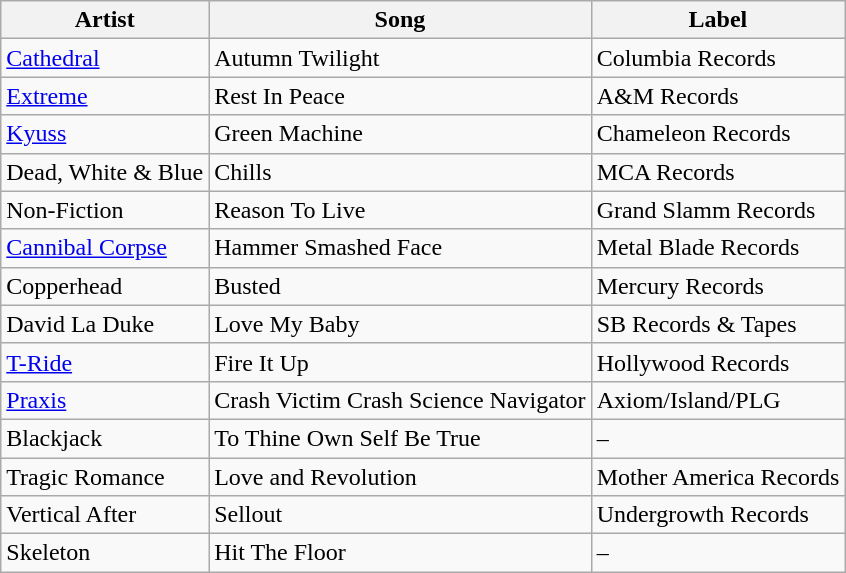<table class="wikitable">
<tr>
<th>Artist</th>
<th>Song</th>
<th>Label</th>
</tr>
<tr>
<td><a href='#'>Cathedral</a></td>
<td>Autumn Twilight</td>
<td>Columbia Records</td>
</tr>
<tr>
<td><a href='#'>Extreme</a></td>
<td>Rest In Peace</td>
<td>A&M Records</td>
</tr>
<tr>
<td><a href='#'>Kyuss</a></td>
<td>Green Machine</td>
<td>Chameleon Records</td>
</tr>
<tr>
<td>Dead, White & Blue</td>
<td>Chills</td>
<td>MCA Records</td>
</tr>
<tr>
<td>Non-Fiction</td>
<td>Reason To Live</td>
<td>Grand Slamm Records</td>
</tr>
<tr>
<td><a href='#'>Cannibal Corpse</a></td>
<td>Hammer Smashed Face</td>
<td>Metal Blade Records</td>
</tr>
<tr>
<td>Copperhead</td>
<td>Busted</td>
<td>Mercury Records</td>
</tr>
<tr>
<td>David La Duke</td>
<td>Love My Baby</td>
<td>SB Records & Tapes</td>
</tr>
<tr>
<td><a href='#'>T-Ride</a></td>
<td>Fire It Up</td>
<td>Hollywood Records</td>
</tr>
<tr>
<td><a href='#'>Praxis</a></td>
<td>Crash Victim Crash Science Navigator</td>
<td>Axiom/Island/PLG</td>
</tr>
<tr>
<td>Blackjack</td>
<td>To Thine Own Self Be True</td>
<td>–</td>
</tr>
<tr>
<td>Tragic Romance</td>
<td>Love and Revolution</td>
<td>Mother America Records</td>
</tr>
<tr>
<td>Vertical After</td>
<td>Sellout</td>
<td>Undergrowth Records</td>
</tr>
<tr>
<td>Skeleton</td>
<td>Hit The Floor</td>
<td>–</td>
</tr>
</table>
